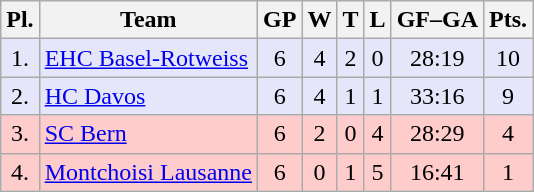<table class="wikitable">
<tr>
<th>Pl.</th>
<th>Team</th>
<th>GP</th>
<th>W</th>
<th>T</th>
<th>L</th>
<th>GF–GA</th>
<th>Pts.</th>
</tr>
<tr align="center " bgcolor="#e6e6fa">
<td>1.</td>
<td align="left"><a href='#'>EHC Basel-Rotweiss</a></td>
<td>6</td>
<td>4</td>
<td>2</td>
<td>0</td>
<td>28:19</td>
<td>10</td>
</tr>
<tr align="center "  bgcolor="#e6e6fa">
<td>2.</td>
<td align="left"><a href='#'>HC Davos</a></td>
<td>6</td>
<td>4</td>
<td>1</td>
<td>1</td>
<td>33:16</td>
<td>9</td>
</tr>
<tr align="center "  bgcolor="#ffcccc">
<td>3.</td>
<td align="left"><a href='#'>SC Bern</a></td>
<td>6</td>
<td>2</td>
<td>0</td>
<td>4</td>
<td>28:29</td>
<td>4</td>
</tr>
<tr align="center "  bgcolor="#ffcccc">
<td>4.</td>
<td align="left"><a href='#'>Montchoisi Lausanne</a></td>
<td>6</td>
<td>0</td>
<td>1</td>
<td>5</td>
<td>16:41</td>
<td>1</td>
</tr>
</table>
